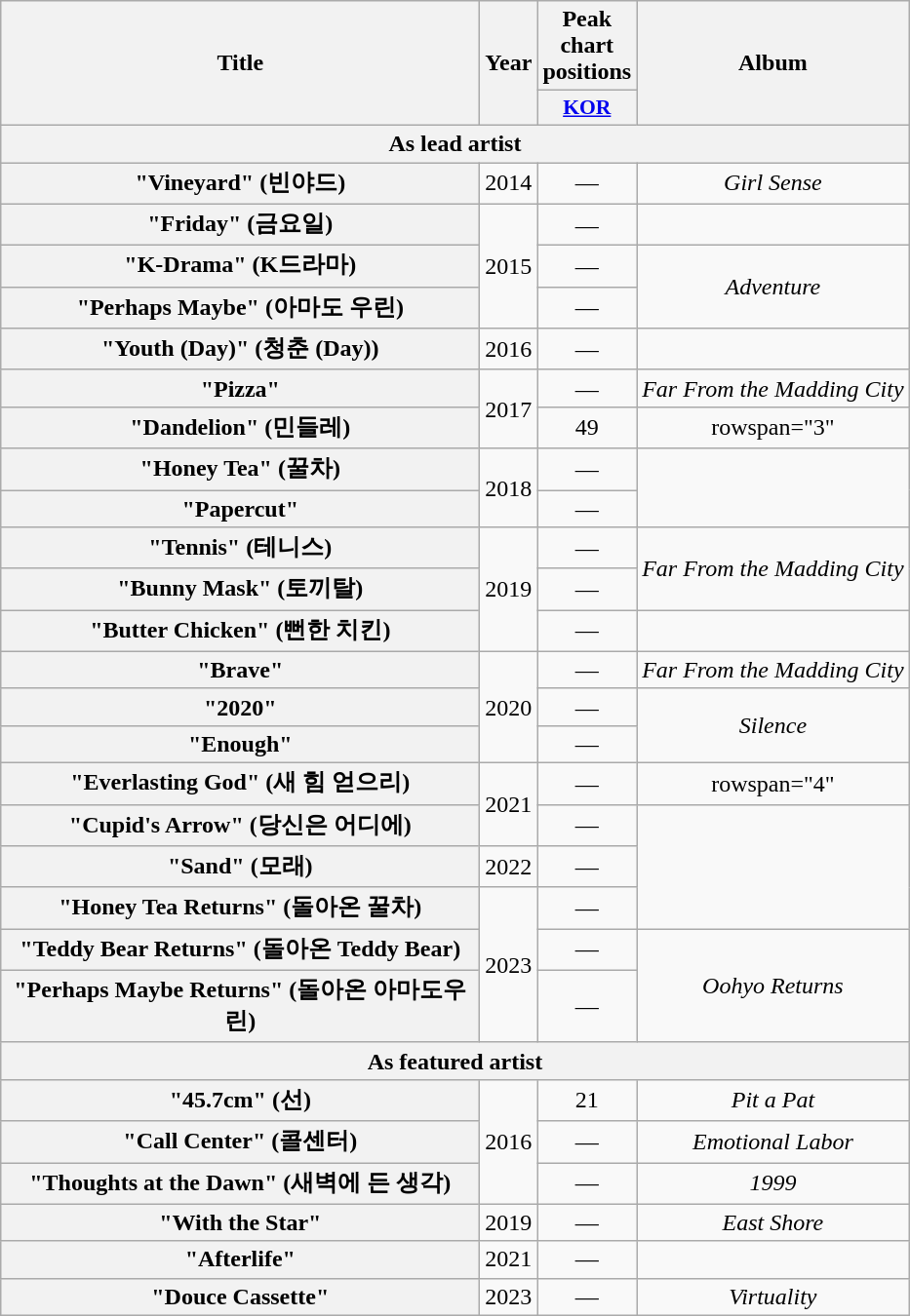<table class="wikitable plainrowheaders" style="text-align:center;">
<tr>
<th scope="col" rowspan="2" style="width:20em;">Title</th>
<th scope="col" rowspan="2">Year</th>
<th scope="col">Peak chart positions</th>
<th scope="col" rowspan="2">Album</th>
</tr>
<tr>
<th scope="col" style="width:2.5em;font-size:90%;"><a href='#'>KOR</a><br></th>
</tr>
<tr>
<th colspan="4">As lead artist</th>
</tr>
<tr>
<th scope="row">"Vineyard" (빈야드)</th>
<td>2014</td>
<td>—</td>
<td><em>Girl Sense</em></td>
</tr>
<tr>
<th scope="row">"Friday" (금요일) </th>
<td rowspan="3">2015</td>
<td>—</td>
<td></td>
</tr>
<tr>
<th scope="row">"K-Drama" (K드라마)</th>
<td>—</td>
<td rowspan="2"><em>Adventure</em></td>
</tr>
<tr>
<th scope="row">"Perhaps Maybe" (아마도 우린)</th>
<td>—</td>
</tr>
<tr>
<th scope="row">"Youth (Day)" (청춘 (Day))</th>
<td>2016</td>
<td>—</td>
<td></td>
</tr>
<tr>
<th scope="row">"Pizza"</th>
<td rowspan="2">2017</td>
<td>—</td>
<td><em>Far From the Madding City</em></td>
</tr>
<tr>
<th scope="row">"Dandelion" (민들레)</th>
<td>49</td>
<td>rowspan="3" </td>
</tr>
<tr>
<th scope="row">"Honey Tea" (꿀차)</th>
<td rowspan="2">2018</td>
<td>—</td>
</tr>
<tr>
<th scope="row">"Papercut"</th>
<td>—</td>
</tr>
<tr>
<th scope="row">"Tennis" (테니스)</th>
<td rowspan="3">2019</td>
<td>—</td>
<td rowspan="2"><em>Far From the Madding City</em></td>
</tr>
<tr>
<th scope="row">"Bunny Mask" (토끼탈)</th>
<td>—</td>
</tr>
<tr>
<th scope="row">"Butter Chicken" (뻔한 치킨)</th>
<td>—</td>
<td></td>
</tr>
<tr>
<th scope="row">"Brave"</th>
<td rowspan="3">2020</td>
<td>—</td>
<td><em>Far From the Madding City</em></td>
</tr>
<tr>
<th scope="row">"2020"</th>
<td>—</td>
<td rowspan="2"><em>Silence</em></td>
</tr>
<tr>
<th scope="row">"Enough"</th>
<td>—</td>
</tr>
<tr>
<th scope="row">"Everlasting God" (새 힘 얻으리)</th>
<td rowspan="2">2021</td>
<td>—</td>
<td>rowspan="4" </td>
</tr>
<tr>
<th scope="row">"Cupid's Arrow" (당신은 어디에)</th>
<td>—</td>
</tr>
<tr>
<th scope="row">"Sand" (모래)</th>
<td>2022</td>
<td>—</td>
</tr>
<tr>
<th scope="row">"Honey Tea Returns" (돌아온 꿀차)</th>
<td rowspan="3">2023</td>
<td>—</td>
</tr>
<tr>
<th scope="row">"Teddy Bear Returns" (돌아온 Teddy Bear)</th>
<td>—</td>
<td rowspan="2"><em>Oohyo Returns</em></td>
</tr>
<tr>
<th scope="row">"Perhaps Maybe Returns" (돌아온 아마도우린)</th>
<td>—</td>
</tr>
<tr>
<th colspan="4">As featured artist</th>
</tr>
<tr>
<th scope="row">"45.7cm" (선) </th>
<td rowspan="3">2016</td>
<td>21</td>
<td><em>Pit a Pat</em></td>
</tr>
<tr>
<th scope="row">"Call Center" (콜센터) </th>
<td>—</td>
<td><em>Emotional Labor</em></td>
</tr>
<tr>
<th scope="row">"Thoughts at the Dawn" (새벽에 든 생각) </th>
<td>—</td>
<td><em>1999</em></td>
</tr>
<tr>
<th scope="row">"With the Star" </th>
<td>2019</td>
<td>—</td>
<td><em>East Shore</em></td>
</tr>
<tr>
<th scope="row">"Afterlife" </th>
<td>2021</td>
<td>—</td>
<td></td>
</tr>
<tr>
<th scope="row">"Douce Cassette" </th>
<td>2023</td>
<td>—</td>
<td><em>Virtuality</em></td>
</tr>
</table>
